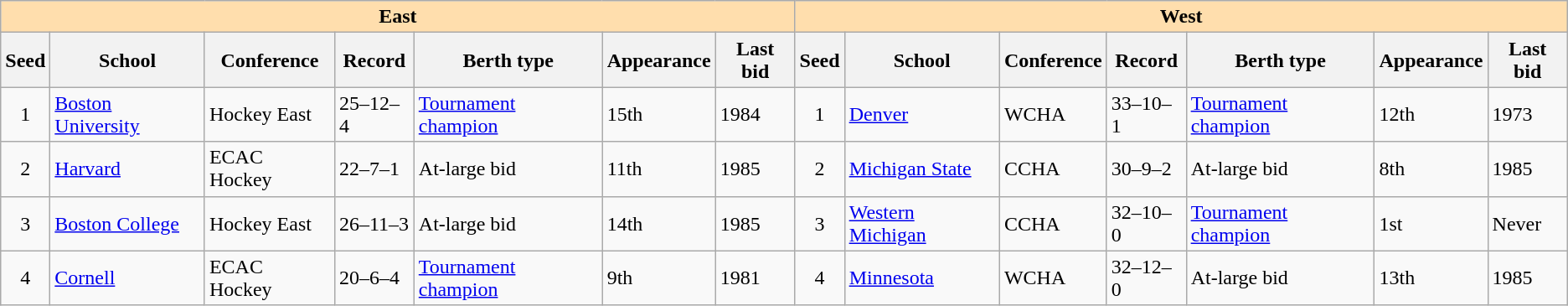<table class="wikitable">
<tr>
<th colspan="7" style="background:#ffdead;">East</th>
<th colspan="7" style="background:#ffdead;">West</th>
</tr>
<tr>
<th>Seed</th>
<th>School</th>
<th>Conference</th>
<th>Record</th>
<th>Berth type</th>
<th>Appearance</th>
<th>Last bid</th>
<th>Seed</th>
<th>School</th>
<th>Conference</th>
<th>Record</th>
<th>Berth type</th>
<th>Appearance</th>
<th>Last bid</th>
</tr>
<tr>
<td align=center>1</td>
<td><a href='#'>Boston University</a></td>
<td>Hockey East</td>
<td>25–12–4</td>
<td><a href='#'>Tournament champion</a></td>
<td>15th</td>
<td>1984</td>
<td align=center>1</td>
<td><a href='#'>Denver</a></td>
<td>WCHA</td>
<td>33–10–1</td>
<td><a href='#'>Tournament champion</a></td>
<td>12th</td>
<td>1973</td>
</tr>
<tr>
<td align=center>2</td>
<td><a href='#'>Harvard</a></td>
<td>ECAC Hockey</td>
<td>22–7–1</td>
<td>At-large bid</td>
<td>11th</td>
<td>1985</td>
<td align=center>2</td>
<td><a href='#'>Michigan State</a></td>
<td>CCHA</td>
<td>30–9–2</td>
<td>At-large bid</td>
<td>8th</td>
<td>1985</td>
</tr>
<tr>
<td align=center>3</td>
<td><a href='#'>Boston College</a></td>
<td>Hockey East</td>
<td>26–11–3</td>
<td>At-large bid</td>
<td>14th</td>
<td>1985</td>
<td align=center>3</td>
<td><a href='#'>Western Michigan</a></td>
<td>CCHA</td>
<td>32–10–0</td>
<td><a href='#'>Tournament champion</a></td>
<td>1st</td>
<td>Never</td>
</tr>
<tr>
<td align=center>4</td>
<td><a href='#'>Cornell</a></td>
<td>ECAC Hockey</td>
<td>20–6–4</td>
<td><a href='#'>Tournament champion</a></td>
<td>9th</td>
<td>1981</td>
<td align=center>4</td>
<td><a href='#'>Minnesota</a></td>
<td>WCHA</td>
<td>32–12–0</td>
<td>At-large bid</td>
<td>13th</td>
<td>1985</td>
</tr>
</table>
